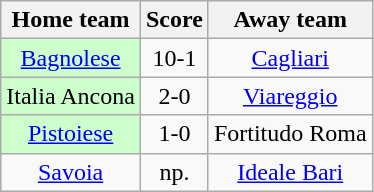<table class="wikitable" style="text-align: center">
<tr>
<th>Home team</th>
<th>Score</th>
<th>Away team</th>
</tr>
<tr>
<td bgcolor="ccffcc"><a href='#'>Bagnolese</a></td>
<td>10-1</td>
<td><a href='#'>Cagliari</a></td>
</tr>
<tr>
<td bgcolor="ccffcc">Italia Ancona</td>
<td>2-0 </td>
<td><a href='#'>Viareggio</a></td>
</tr>
<tr>
<td bgcolor="ccffcc"><a href='#'>Pistoiese</a></td>
<td>1-0</td>
<td>Fortitudo Roma</td>
</tr>
<tr>
<td><a href='#'>Savoia</a></td>
<td>np.</td>
<td><a href='#'>Ideale Bari</a></td>
</tr>
</table>
